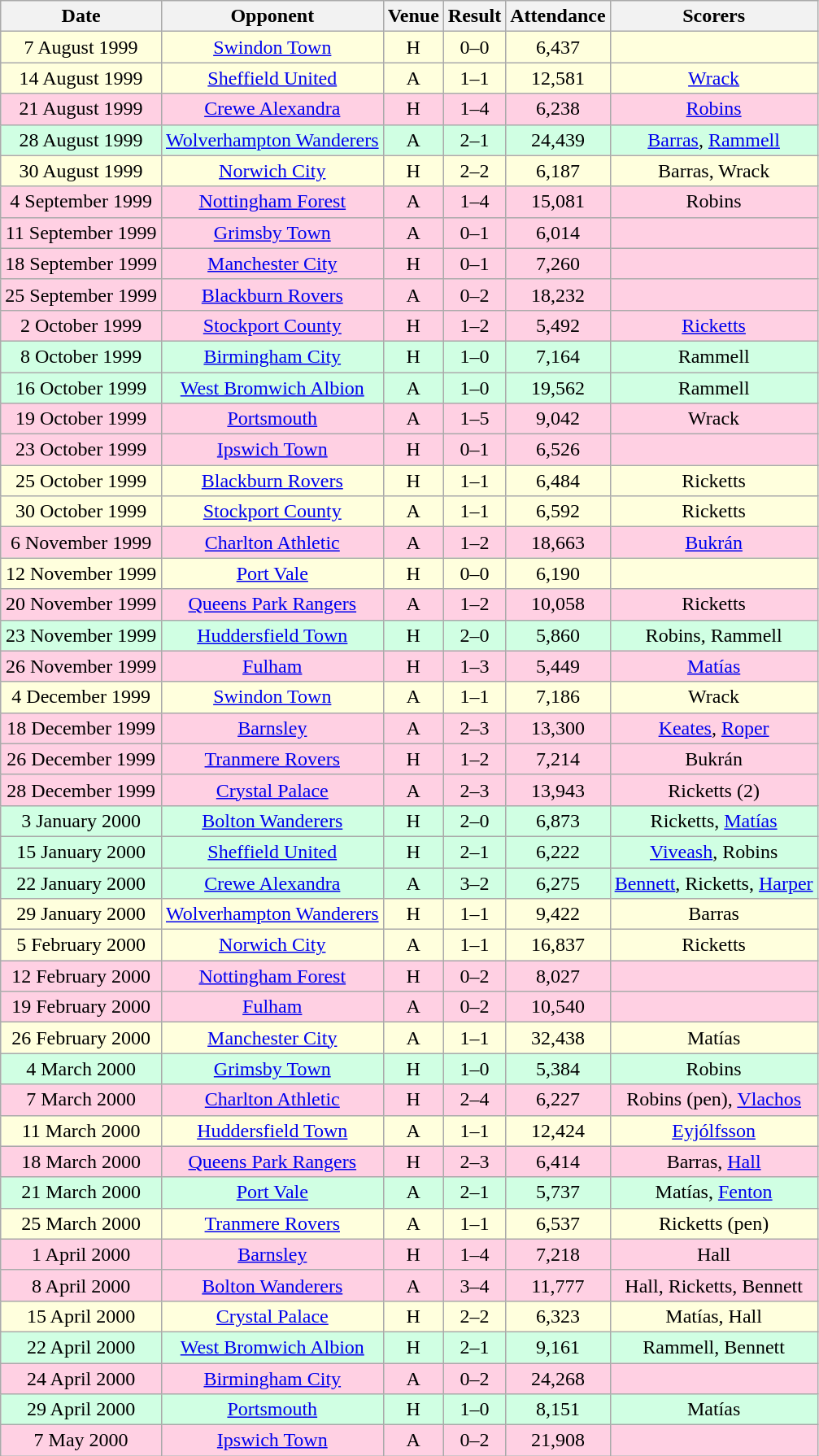<table class="wikitable sortable" style="font-size:100%; text-align:center">
<tr>
<th>Date</th>
<th>Opponent</th>
<th>Venue</th>
<th>Result</th>
<th>Attendance</th>
<th>Scorers</th>
</tr>
<tr style="background-color: #ffffdd;">
<td>7 August 1999</td>
<td><a href='#'>Swindon Town</a></td>
<td>H</td>
<td>0–0</td>
<td>6,437</td>
<td></td>
</tr>
<tr style="background-color: #ffffdd;">
<td>14 August 1999</td>
<td><a href='#'>Sheffield United</a></td>
<td>A</td>
<td>1–1</td>
<td>12,581</td>
<td><a href='#'>Wrack</a></td>
</tr>
<tr style="background-color: #ffd0e3;">
<td>21 August 1999</td>
<td><a href='#'>Crewe Alexandra</a></td>
<td>H</td>
<td>1–4</td>
<td>6,238</td>
<td><a href='#'>Robins</a></td>
</tr>
<tr style="background-color: #d0ffe3;">
<td>28 August 1999</td>
<td><a href='#'>Wolverhampton Wanderers</a></td>
<td>A</td>
<td>2–1</td>
<td>24,439</td>
<td><a href='#'>Barras</a>, <a href='#'>Rammell</a></td>
</tr>
<tr style="background-color: #ffffdd;">
<td>30 August 1999</td>
<td><a href='#'>Norwich City</a></td>
<td>H</td>
<td>2–2</td>
<td>6,187</td>
<td>Barras, Wrack</td>
</tr>
<tr style="background-color: #ffd0e3;">
<td>4 September 1999</td>
<td><a href='#'>Nottingham Forest</a></td>
<td>A</td>
<td>1–4</td>
<td>15,081</td>
<td>Robins</td>
</tr>
<tr style="background-color: #ffd0e3;">
<td>11 September 1999</td>
<td><a href='#'>Grimsby Town</a></td>
<td>A</td>
<td>0–1</td>
<td>6,014</td>
<td></td>
</tr>
<tr style="background-color: #ffd0e3;">
<td>18 September 1999</td>
<td><a href='#'>Manchester City</a></td>
<td>H</td>
<td>0–1</td>
<td>7,260</td>
<td></td>
</tr>
<tr style="background-color: #ffd0e3;">
<td>25 September 1999</td>
<td><a href='#'>Blackburn Rovers</a></td>
<td>A</td>
<td>0–2</td>
<td>18,232</td>
<td></td>
</tr>
<tr style="background-color: #ffd0e3;">
<td>2 October 1999</td>
<td><a href='#'>Stockport County</a></td>
<td>H</td>
<td>1–2</td>
<td>5,492</td>
<td><a href='#'>Ricketts</a></td>
</tr>
<tr style="background-color: #d0ffe3;">
<td>8 October 1999</td>
<td><a href='#'>Birmingham City</a></td>
<td>H</td>
<td>1–0</td>
<td>7,164</td>
<td>Rammell</td>
</tr>
<tr style="background-color: #d0ffe3;">
<td>16 October 1999</td>
<td><a href='#'>West Bromwich Albion</a></td>
<td>A</td>
<td>1–0</td>
<td>19,562</td>
<td>Rammell</td>
</tr>
<tr style="background-color: #ffd0e3;">
<td>19 October 1999</td>
<td><a href='#'>Portsmouth</a></td>
<td>A</td>
<td>1–5</td>
<td>9,042</td>
<td>Wrack</td>
</tr>
<tr style="background-color: #ffd0e3;">
<td>23 October 1999</td>
<td><a href='#'>Ipswich Town</a></td>
<td>H</td>
<td>0–1</td>
<td>6,526</td>
<td></td>
</tr>
<tr style="background-color: #ffffdd;">
<td>25 October 1999</td>
<td><a href='#'>Blackburn Rovers</a></td>
<td>H</td>
<td>1–1</td>
<td>6,484</td>
<td>Ricketts</td>
</tr>
<tr style="background-color: #ffffdd;">
<td>30 October 1999</td>
<td><a href='#'>Stockport County</a></td>
<td>A</td>
<td>1–1</td>
<td>6,592</td>
<td>Ricketts</td>
</tr>
<tr style="background-color: #ffd0e3;">
<td>6 November 1999</td>
<td><a href='#'>Charlton Athletic</a></td>
<td>A</td>
<td>1–2</td>
<td>18,663</td>
<td><a href='#'>Bukrán</a></td>
</tr>
<tr style="background-color: #ffffdd;">
<td>12 November 1999</td>
<td><a href='#'>Port Vale</a></td>
<td>H</td>
<td>0–0</td>
<td>6,190</td>
<td></td>
</tr>
<tr style="background-color: #ffd0e3;">
<td>20 November 1999</td>
<td><a href='#'>Queens Park Rangers</a></td>
<td>A</td>
<td>1–2</td>
<td>10,058</td>
<td>Ricketts</td>
</tr>
<tr style="background-color: #d0ffe3;">
<td>23 November 1999</td>
<td><a href='#'>Huddersfield Town</a></td>
<td>H</td>
<td>2–0</td>
<td>5,860</td>
<td>Robins, Rammell</td>
</tr>
<tr style="background-color: #ffd0e3;">
<td>26 November 1999</td>
<td><a href='#'>Fulham</a></td>
<td>H</td>
<td>1–3</td>
<td>5,449</td>
<td><a href='#'>Matías</a></td>
</tr>
<tr style="background-color: #ffffdd;">
<td>4 December 1999</td>
<td><a href='#'>Swindon Town</a></td>
<td>A</td>
<td>1–1</td>
<td>7,186</td>
<td>Wrack</td>
</tr>
<tr style="background-color: #ffd0e3;">
<td>18 December 1999</td>
<td><a href='#'>Barnsley</a></td>
<td>A</td>
<td>2–3</td>
<td>13,300</td>
<td><a href='#'>Keates</a>, <a href='#'>Roper</a></td>
</tr>
<tr style="background-color: #ffd0e3;">
<td>26 December 1999</td>
<td><a href='#'>Tranmere Rovers</a></td>
<td>H</td>
<td>1–2</td>
<td>7,214</td>
<td>Bukrán</td>
</tr>
<tr style="background-color: #ffd0e3;">
<td>28 December 1999</td>
<td><a href='#'>Crystal Palace</a></td>
<td>A</td>
<td>2–3</td>
<td>13,943</td>
<td>Ricketts (2)</td>
</tr>
<tr style="background-color: #d0ffe3;">
<td>3 January 2000</td>
<td><a href='#'>Bolton Wanderers</a></td>
<td>H</td>
<td>2–0</td>
<td>6,873</td>
<td>Ricketts, <a href='#'>Matías</a></td>
</tr>
<tr style="background-color: #d0ffe3;">
<td>15 January 2000</td>
<td><a href='#'>Sheffield United</a></td>
<td>H</td>
<td>2–1</td>
<td>6,222</td>
<td><a href='#'>Viveash</a>, Robins</td>
</tr>
<tr style="background-color: #d0ffe3;">
<td>22 January 2000</td>
<td><a href='#'>Crewe Alexandra</a></td>
<td>A</td>
<td>3–2</td>
<td>6,275</td>
<td><a href='#'>Bennett</a>, Ricketts, <a href='#'>Harper</a></td>
</tr>
<tr style="background-color: #ffffdd;">
<td>29 January 2000</td>
<td><a href='#'>Wolverhampton Wanderers</a></td>
<td>H</td>
<td>1–1</td>
<td>9,422</td>
<td>Barras</td>
</tr>
<tr style="background-color: #ffffdd;">
<td>5 February 2000</td>
<td><a href='#'>Norwich City</a></td>
<td>A</td>
<td>1–1</td>
<td>16,837</td>
<td>Ricketts</td>
</tr>
<tr style="background-color: #ffd0e3;">
<td>12 February 2000</td>
<td><a href='#'>Nottingham Forest</a></td>
<td>H</td>
<td>0–2</td>
<td>8,027</td>
<td></td>
</tr>
<tr style="background-color: #ffd0e3;">
<td>19 February 2000</td>
<td><a href='#'>Fulham</a></td>
<td>A</td>
<td>0–2</td>
<td>10,540</td>
<td></td>
</tr>
<tr style="background-color: #ffffdd;">
<td>26 February 2000</td>
<td><a href='#'>Manchester City</a></td>
<td>A</td>
<td>1–1</td>
<td>32,438</td>
<td>Matías</td>
</tr>
<tr style="background-color: #d0ffe3;">
<td>4 March 2000</td>
<td><a href='#'>Grimsby Town</a></td>
<td>H</td>
<td>1–0</td>
<td>5,384</td>
<td>Robins</td>
</tr>
<tr style="background-color: #ffd0e3;">
<td>7 March 2000</td>
<td><a href='#'>Charlton Athletic</a></td>
<td>H</td>
<td>2–4</td>
<td>6,227</td>
<td>Robins (pen), <a href='#'>Vlachos</a></td>
</tr>
<tr style="background-color: #ffffdd;">
<td>11 March 2000</td>
<td><a href='#'>Huddersfield Town</a></td>
<td>A</td>
<td>1–1</td>
<td>12,424</td>
<td><a href='#'>Eyjólfsson</a></td>
</tr>
<tr style="background-color: #ffd0e3;">
<td>18 March 2000</td>
<td><a href='#'>Queens Park Rangers</a></td>
<td>H</td>
<td>2–3</td>
<td>6,414</td>
<td>Barras, <a href='#'>Hall</a></td>
</tr>
<tr style="background-color: #d0ffe3;">
<td>21 March 2000</td>
<td><a href='#'>Port Vale</a></td>
<td>A</td>
<td>2–1</td>
<td>5,737</td>
<td>Matías, <a href='#'>Fenton</a></td>
</tr>
<tr style="background-color: #ffffdd;">
<td>25 March 2000</td>
<td><a href='#'>Tranmere Rovers</a></td>
<td>A</td>
<td>1–1</td>
<td>6,537</td>
<td>Ricketts (pen)</td>
</tr>
<tr style="background-color: #ffd0e3;">
<td>1 April 2000</td>
<td><a href='#'>Barnsley</a></td>
<td>H</td>
<td>1–4</td>
<td>7,218</td>
<td>Hall</td>
</tr>
<tr style="background-color: #ffd0e3;">
<td>8 April 2000</td>
<td><a href='#'>Bolton Wanderers</a></td>
<td>A</td>
<td>3–4</td>
<td>11,777</td>
<td>Hall, Ricketts, Bennett</td>
</tr>
<tr style="background-color: #ffffdd;">
<td>15 April 2000</td>
<td><a href='#'>Crystal Palace</a></td>
<td>H</td>
<td>2–2</td>
<td>6,323</td>
<td>Matías, Hall</td>
</tr>
<tr style="background-color: #d0ffe3;">
<td>22 April 2000</td>
<td><a href='#'>West Bromwich Albion</a></td>
<td>H</td>
<td>2–1</td>
<td>9,161</td>
<td>Rammell, Bennett</td>
</tr>
<tr style="background-color: #ffd0e3;">
<td>24 April 2000</td>
<td><a href='#'>Birmingham City</a></td>
<td>A</td>
<td>0–2</td>
<td>24,268</td>
<td></td>
</tr>
<tr style="background-color: #d0ffe3;">
<td>29 April 2000</td>
<td><a href='#'>Portsmouth</a></td>
<td>H</td>
<td>1–0</td>
<td>8,151</td>
<td>Matías</td>
</tr>
<tr style="background-color: #ffd0e3;">
<td>7 May 2000</td>
<td><a href='#'>Ipswich Town</a></td>
<td>A</td>
<td>0–2</td>
<td>21,908</td>
<td></td>
</tr>
</table>
